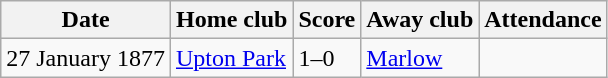<table class="wikitable">
<tr>
<th>Date</th>
<th>Home club</th>
<th>Score</th>
<th>Away club</th>
<th>Attendance</th>
</tr>
<tr>
<td>27 January 1877</td>
<td><a href='#'>Upton Park</a></td>
<td>1–0</td>
<td><a href='#'>Marlow</a></td>
<td></td>
</tr>
</table>
